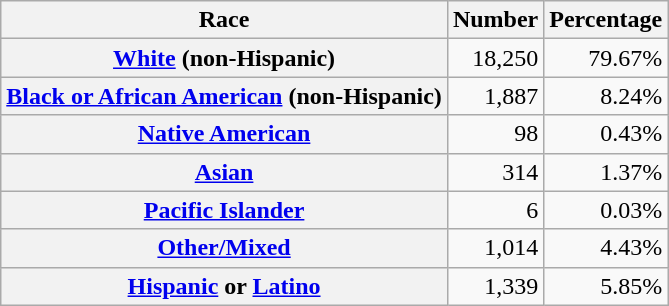<table class="wikitable" style="text-align:right">
<tr>
<th scope="col">Race</th>
<th scope="col">Number</th>
<th scope="col">Percentage</th>
</tr>
<tr>
<th scope="row"><a href='#'>White</a> (non-Hispanic)</th>
<td>18,250</td>
<td>79.67%</td>
</tr>
<tr>
<th scope="row"><a href='#'>Black or African American</a> (non-Hispanic)</th>
<td>1,887</td>
<td>8.24%</td>
</tr>
<tr>
<th scope="row"><a href='#'>Native American</a></th>
<td>98</td>
<td>0.43%</td>
</tr>
<tr>
<th scope="row"><a href='#'>Asian</a></th>
<td>314</td>
<td>1.37%</td>
</tr>
<tr>
<th scope="row"><a href='#'>Pacific Islander</a></th>
<td>6</td>
<td>0.03%</td>
</tr>
<tr>
<th scope="row"><a href='#'>Other/Mixed</a></th>
<td>1,014</td>
<td>4.43%</td>
</tr>
<tr>
<th scope="row"><a href='#'>Hispanic</a> or <a href='#'>Latino</a></th>
<td>1,339</td>
<td>5.85%</td>
</tr>
</table>
